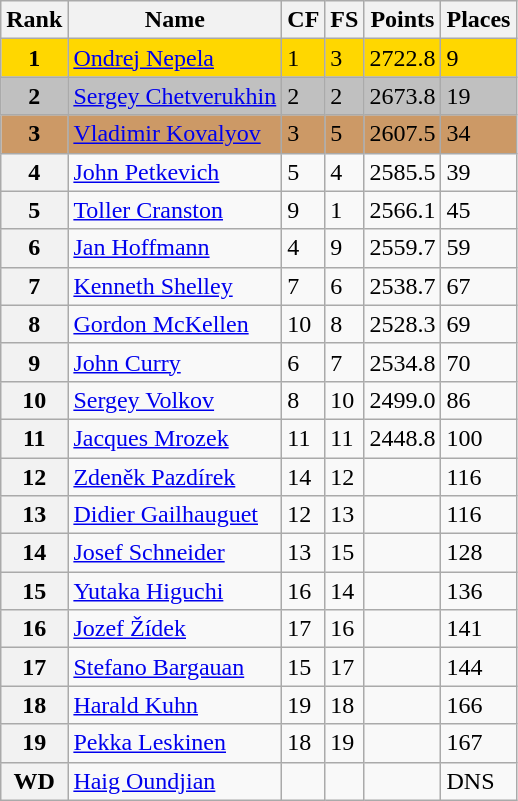<table class="wikitable">
<tr>
<th>Rank</th>
<th>Name</th>
<th colspan>CF</th>
<th colspan>FS</th>
<th>Points</th>
<th>Places</th>
</tr>
<tr bgcolor=gold>
<td align=center><strong>1</strong></td>
<td> <a href='#'>Ondrej Nepela</a></td>
<td>1</td>
<td>3</td>
<td>2722.8</td>
<td>9</td>
</tr>
<tr bgcolor=silver>
<td align=center><strong>2</strong></td>
<td> <a href='#'>Sergey Chetverukhin</a></td>
<td>2</td>
<td>2</td>
<td>2673.8</td>
<td>19</td>
</tr>
<tr bgcolor=cc9966>
<td align=center><strong>3</strong></td>
<td> <a href='#'>Vladimir Kovalyov</a></td>
<td>3</td>
<td>5</td>
<td>2607.5</td>
<td>34</td>
</tr>
<tr>
<th>4</th>
<td> <a href='#'>John Petkevich</a></td>
<td>5</td>
<td>4</td>
<td>2585.5</td>
<td>39</td>
</tr>
<tr>
<th>5</th>
<td> <a href='#'>Toller Cranston</a></td>
<td>9</td>
<td>1</td>
<td>2566.1</td>
<td>45</td>
</tr>
<tr>
<th>6</th>
<td> <a href='#'>Jan Hoffmann</a></td>
<td>4</td>
<td>9</td>
<td>2559.7</td>
<td>59</td>
</tr>
<tr>
<th>7</th>
<td> <a href='#'>Kenneth Shelley</a></td>
<td>7</td>
<td>6</td>
<td>2538.7</td>
<td>67</td>
</tr>
<tr>
<th>8</th>
<td> <a href='#'>Gordon McKellen</a></td>
<td>10</td>
<td>8</td>
<td>2528.3</td>
<td>69</td>
</tr>
<tr>
<th>9</th>
<td> <a href='#'>John Curry</a></td>
<td>6</td>
<td>7</td>
<td>2534.8</td>
<td>70</td>
</tr>
<tr>
<th>10</th>
<td> <a href='#'>Sergey Volkov</a></td>
<td>8</td>
<td>10</td>
<td>2499.0</td>
<td>86</td>
</tr>
<tr>
<th>11</th>
<td> <a href='#'>Jacques Mrozek</a></td>
<td>11</td>
<td>11</td>
<td>2448.8</td>
<td>100</td>
</tr>
<tr>
<th>12</th>
<td> <a href='#'>Zdeněk Pazdírek</a></td>
<td>14</td>
<td>12</td>
<td></td>
<td>116</td>
</tr>
<tr>
<th>13</th>
<td> <a href='#'>Didier Gailhauguet</a></td>
<td>12</td>
<td>13</td>
<td></td>
<td>116</td>
</tr>
<tr>
<th>14</th>
<td> <a href='#'>Josef Schneider</a></td>
<td>13</td>
<td>15</td>
<td></td>
<td>128</td>
</tr>
<tr>
<th>15</th>
<td> <a href='#'>Yutaka Higuchi</a></td>
<td>16</td>
<td>14</td>
<td></td>
<td>136</td>
</tr>
<tr>
<th>16</th>
<td> <a href='#'>Jozef Žídek</a></td>
<td>17</td>
<td>16</td>
<td></td>
<td>141</td>
</tr>
<tr>
<th>17</th>
<td> <a href='#'>Stefano Bargauan</a></td>
<td>15</td>
<td>17</td>
<td></td>
<td>144</td>
</tr>
<tr>
<th>18</th>
<td> <a href='#'>Harald Kuhn</a></td>
<td>19</td>
<td>18</td>
<td></td>
<td>166</td>
</tr>
<tr>
<th>19</th>
<td> <a href='#'>Pekka Leskinen</a></td>
<td>18</td>
<td>19</td>
<td></td>
<td>167</td>
</tr>
<tr>
<th>WD</th>
<td> <a href='#'>Haig Oundjian</a></td>
<td></td>
<td></td>
<td></td>
<td>DNS</td>
</tr>
</table>
